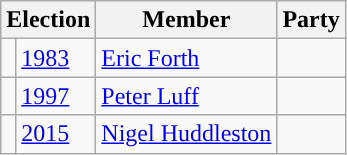<table class="wikitable">
<tr>
<th colspan="2">Election</th>
<th>Member</th>
<th>Party</th>
</tr>
<tr>
<td style="color:inherit;background-color: "></td>
<td><a href='#'>1983</a></td>
<td><a href='#'>Eric Forth</a></td>
<td></td>
</tr>
<tr>
<td style="color:inherit;background-color: "></td>
<td><a href='#'>1997</a></td>
<td><a href='#'>Peter Luff</a></td>
<td></td>
</tr>
<tr>
<td style="color:inherit;background-color: "></td>
<td><a href='#'>2015</a></td>
<td><a href='#'>Nigel Huddleston</a></td>
<td></td>
</tr>
</table>
